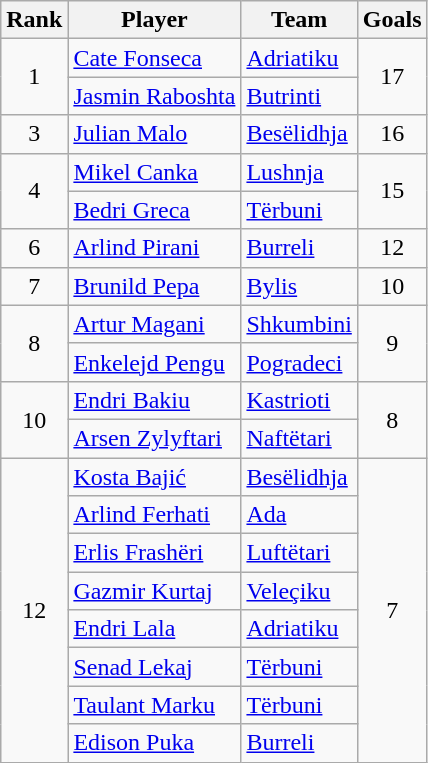<table class="wikitable" style="text-align:left">
<tr>
<th>Rank</th>
<th>Player</th>
<th>Team</th>
<th>Goals</th>
</tr>
<tr>
<td rowspan=2 align=center>1</td>
<td> <a href='#'>Cate Fonseca</a></td>
<td><a href='#'>Adriatiku</a></td>
<td rowspan=2 align=center>17</td>
</tr>
<tr>
<td> <a href='#'>Jasmin Raboshta</a></td>
<td><a href='#'>Butrinti</a></td>
</tr>
<tr>
<td align=center>3</td>
<td> <a href='#'>Julian Malo</a></td>
<td><a href='#'>Besëlidhja</a></td>
<td align=center>16</td>
</tr>
<tr>
<td rowspan=2 align=center>4</td>
<td> <a href='#'>Mikel Canka</a></td>
<td><a href='#'>Lushnja</a></td>
<td rowspan=2 align=center>15</td>
</tr>
<tr>
<td> <a href='#'>Bedri Greca</a></td>
<td><a href='#'>Tërbuni</a></td>
</tr>
<tr>
<td align=center>6</td>
<td> <a href='#'>Arlind Pirani</a></td>
<td><a href='#'>Burreli</a></td>
<td align=center>12</td>
</tr>
<tr>
<td align=center>7</td>
<td> <a href='#'>Brunild Pepa</a></td>
<td><a href='#'>Bylis</a></td>
<td align=center>10</td>
</tr>
<tr>
<td rowspan=2 align=center>8</td>
<td> <a href='#'>Artur Magani</a></td>
<td><a href='#'>Shkumbini</a></td>
<td rowspan=2 align=center>9</td>
</tr>
<tr>
<td> <a href='#'>Enkelejd Pengu</a></td>
<td><a href='#'>Pogradeci</a></td>
</tr>
<tr>
<td rowspan=2 align=center>10</td>
<td> <a href='#'>Endri Bakiu</a></td>
<td><a href='#'>Kastrioti</a></td>
<td rowspan=2 align=center>8</td>
</tr>
<tr>
<td> <a href='#'>Arsen Zylyftari</a></td>
<td><a href='#'>Naftëtari</a></td>
</tr>
<tr>
<td rowspan=8 align=center>12</td>
<td> <a href='#'>Kosta Bajić</a></td>
<td><a href='#'>Besëlidhja</a></td>
<td rowspan=8 align=center>7</td>
</tr>
<tr>
<td> <a href='#'>Arlind Ferhati</a></td>
<td><a href='#'>Ada</a></td>
</tr>
<tr>
<td> <a href='#'>Erlis Frashëri</a></td>
<td><a href='#'>Luftëtari</a></td>
</tr>
<tr>
<td> <a href='#'>Gazmir Kurtaj</a></td>
<td><a href='#'>Veleçiku</a></td>
</tr>
<tr>
<td> <a href='#'>Endri Lala</a></td>
<td><a href='#'>Adriatiku</a></td>
</tr>
<tr>
<td> <a href='#'>Senad Lekaj</a></td>
<td><a href='#'>Tërbuni</a></td>
</tr>
<tr>
<td> <a href='#'>Taulant Marku</a></td>
<td><a href='#'>Tërbuni</a></td>
</tr>
<tr>
<td> <a href='#'>Edison Puka</a></td>
<td><a href='#'>Burreli</a></td>
</tr>
</table>
